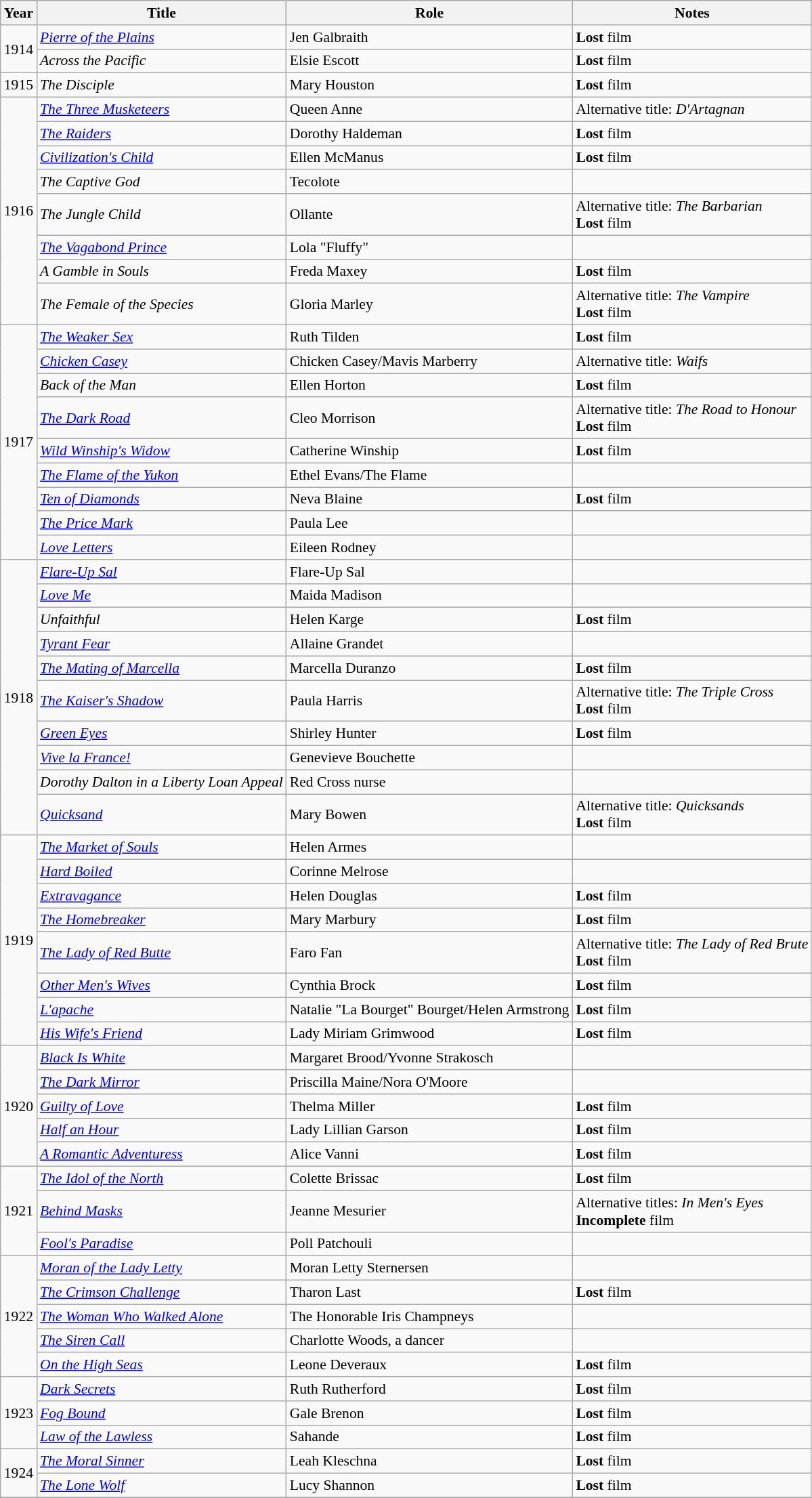<table class="wikitable" style="font-size: 90%;">
<tr>
<th>Year</th>
<th>Title</th>
<th>Role</th>
<th>Notes</th>
</tr>
<tr>
<td rowspan=2>1914</td>
<td><em><a href='#'>Pierre of the Plains</a></em></td>
<td>Jen Galbraith</td>
<td><strong>Lost</strong> film</td>
</tr>
<tr>
<td><em>Across the Pacific</em></td>
<td>Elsie Escott</td>
<td><strong>Lost</strong> film</td>
</tr>
<tr>
<td>1915</td>
<td><em>The Disciple</em></td>
<td>Mary Houston</td>
<td><strong>Lost</strong> film</td>
</tr>
<tr>
<td rowspan=8>1916</td>
<td><em><a href='#'>The Three Musketeers</a></em></td>
<td>Queen Anne</td>
<td>Alternative title: <em>D'Artagnan</em></td>
</tr>
<tr>
<td><em><a href='#'>The Raiders</a></em></td>
<td>Dorothy Haldeman</td>
<td><strong>Lost</strong> film</td>
</tr>
<tr>
<td><em><a href='#'>Civilization's Child</a></em></td>
<td>Ellen McManus</td>
<td><strong>Lost</strong> film</td>
</tr>
<tr>
<td><em>The Captive God</em></td>
<td>Tecolote</td>
<td></td>
</tr>
<tr>
<td><em>The Jungle Child</em></td>
<td>Ollante</td>
<td>Alternative title: <em>The Barbarian</em> <br> <strong>Lost</strong> film</td>
</tr>
<tr>
<td><em><a href='#'>The Vagabond Prince</a></em></td>
<td>Lola "Fluffy"</td>
<td></td>
</tr>
<tr>
<td><em>A Gamble in Souls</em></td>
<td>Freda Maxey</td>
<td><strong>Lost</strong> film</td>
</tr>
<tr>
<td><em>The Female of the Species</em></td>
<td>Gloria Marley</td>
<td>Alternative title: <em>The Vampire</em> <br> <strong>Lost</strong> film</td>
</tr>
<tr>
<td rowspan=9>1917</td>
<td><em><a href='#'>The Weaker Sex</a></em></td>
<td>Ruth Tilden</td>
<td><strong>Lost</strong> film</td>
</tr>
<tr>
<td><em><a href='#'>Chicken Casey</a></em></td>
<td>Chicken Casey/Mavis Marberry</td>
<td>Alternative title: <em>Waifs</em></td>
</tr>
<tr>
<td><em>Back of the Man</em></td>
<td>Ellen Horton</td>
<td><strong>Lost</strong> film</td>
</tr>
<tr>
<td><em><a href='#'>The Dark Road</a></em></td>
<td>Cleo Morrison</td>
<td>Alternative title: <em>The Road to Honour</em> <br> <strong>Lost</strong> film</td>
</tr>
<tr>
<td><em><a href='#'>Wild Winship's Widow</a></em></td>
<td>Catherine Winship</td>
<td><strong>Lost</strong> film</td>
</tr>
<tr>
<td><em><a href='#'>The Flame of the Yukon</a></em></td>
<td>Ethel Evans/The Flame</td>
<td></td>
</tr>
<tr>
<td><em><a href='#'>Ten of Diamonds</a></em></td>
<td>Neva Blaine</td>
<td><strong>Lost</strong> film</td>
</tr>
<tr>
<td><em><a href='#'>The Price Mark</a></em></td>
<td>Paula Lee</td>
<td></td>
</tr>
<tr>
<td><em><a href='#'>Love Letters</a></em></td>
<td>Eileen Rodney</td>
<td></td>
</tr>
<tr>
<td rowspan=10>1918</td>
<td><em><a href='#'>Flare-Up Sal</a></em></td>
<td>Flare-Up Sal</td>
<td></td>
</tr>
<tr>
<td><em><a href='#'>Love Me</a></em></td>
<td>Maida Madison</td>
<td></td>
</tr>
<tr>
<td><em>Unfaithful</em></td>
<td>Helen Karge</td>
<td><strong>Lost</strong> film</td>
</tr>
<tr>
<td><em><a href='#'>Tyrant Fear</a></em></td>
<td>Allaine Grandet</td>
<td></td>
</tr>
<tr>
<td><em><a href='#'>The Mating of Marcella</a></em></td>
<td>Marcella Duranzo</td>
<td><strong>Lost</strong> film</td>
</tr>
<tr>
<td><em><a href='#'>The Kaiser's Shadow</a></em></td>
<td>Paula Harris</td>
<td>Alternative title: <em>The Triple Cross</em> <br> <strong>Lost</strong> film</td>
</tr>
<tr>
<td><em><a href='#'>Green Eyes</a></em></td>
<td>Shirley Hunter</td>
<td><strong>Lost</strong> film</td>
</tr>
<tr>
<td><em><a href='#'>Vive la France!</a></em></td>
<td>Genevieve Bouchette</td>
<td></td>
</tr>
<tr>
<td><em>Dorothy Dalton in a Liberty Loan Appeal</em></td>
<td>Red Cross nurse</td>
<td></td>
</tr>
<tr>
<td><em><a href='#'>Quicksand</a></em></td>
<td>Mary Bowen</td>
<td>Alternative title: <em>Quicksands</em> <br> <strong>Lost</strong> film</td>
</tr>
<tr>
<td rowspan=8>1919</td>
<td><em><a href='#'>The Market of Souls</a></em></td>
<td>Helen Armes</td>
<td></td>
</tr>
<tr>
<td><em><a href='#'>Hard Boiled</a></em></td>
<td>Corinne Melrose</td>
<td></td>
</tr>
<tr>
<td><em><a href='#'>Extravagance</a></em></td>
<td>Helen Douglas</td>
<td><strong>Lost</strong> film</td>
</tr>
<tr>
<td><em><a href='#'>The Homebreaker</a></em></td>
<td>Mary Marbury</td>
<td><strong>Lost</strong> film</td>
</tr>
<tr>
<td><em><a href='#'>The Lady of Red Butte</a></em></td>
<td>Faro Fan</td>
<td>Alternative title: <em>The Lady of Red Brute</em> <br> <strong>Lost</strong> film</td>
</tr>
<tr>
<td><em><a href='#'>Other Men's Wives</a></em></td>
<td>Cynthia Brock</td>
<td><strong>Lost</strong> film</td>
</tr>
<tr>
<td><em><a href='#'>L'apache</a></em></td>
<td>Natalie "La Bourget" Bourget/Helen Armstrong</td>
<td><strong>Lost</strong> film</td>
</tr>
<tr>
<td><em><a href='#'>His Wife's Friend</a></em></td>
<td>Lady Miriam Grimwood</td>
<td><strong>Lost</strong> film</td>
</tr>
<tr>
<td rowspan=5>1920</td>
<td><em><a href='#'>Black Is White</a></em></td>
<td>Margaret Brood/Yvonne Strakosch</td>
<td></td>
</tr>
<tr>
<td><em><a href='#'>The Dark Mirror</a></em></td>
<td>Priscilla Maine/Nora O'Moore</td>
<td></td>
</tr>
<tr>
<td><em><a href='#'>Guilty of Love</a></em></td>
<td>Thelma Miller</td>
<td><strong>Lost</strong> film</td>
</tr>
<tr>
<td><em><a href='#'>Half an Hour</a></em></td>
<td>Lady Lillian Garson</td>
<td><strong>Lost</strong> film</td>
</tr>
<tr>
<td><em><a href='#'>A Romantic Adventuress</a></em></td>
<td>Alice Vanni</td>
<td><strong>Lost</strong> film</td>
</tr>
<tr>
<td rowspan=3>1921</td>
<td><em><a href='#'>The Idol of the North</a></em></td>
<td>Colette Brissac</td>
<td><strong>Lost</strong> film</td>
</tr>
<tr>
<td><em><a href='#'>Behind Masks</a></em></td>
<td>Jeanne Mesurier</td>
<td>Alternative titles: <em>In Men's Eyes</em><br> <strong>Incomplete</strong> film</td>
</tr>
<tr>
<td><em><a href='#'>Fool's Paradise</a></em></td>
<td>Poll Patchouli</td>
<td></td>
</tr>
<tr>
<td rowspan=5>1922</td>
<td><em><a href='#'>Moran of the Lady Letty</a></em></td>
<td>Moran Letty Sternersen</td>
<td></td>
</tr>
<tr>
<td><em><a href='#'>The Crimson Challenge</a></em></td>
<td>Tharon Last</td>
<td><strong>Lost</strong> film</td>
</tr>
<tr>
<td><em><a href='#'>The Woman Who Walked Alone</a></em></td>
<td>The Honorable Iris Champneys</td>
<td></td>
</tr>
<tr>
<td><em><a href='#'>The Siren Call</a></em></td>
<td>Charlotte Woods, a dancer</td>
<td></td>
</tr>
<tr>
<td><em><a href='#'>On the High Seas</a></em></td>
<td>Leone Deveraux</td>
<td><strong>Lost</strong> film</td>
</tr>
<tr>
<td rowspan=3>1923</td>
<td><em><a href='#'>Dark Secrets</a></em></td>
<td>Ruth Rutherford</td>
<td><strong>Lost</strong> film</td>
</tr>
<tr>
<td><em><a href='#'>Fog Bound</a></em></td>
<td>Gale Brenon</td>
<td><strong>Lost</strong> film</td>
</tr>
<tr>
<td><em><a href='#'>Law of the Lawless</a></em></td>
<td>Sahande</td>
<td><strong>Lost</strong> film</td>
</tr>
<tr>
<td rowspan=2>1924</td>
<td><em><a href='#'>The Moral Sinner</a></em></td>
<td>Leah Kleschna</td>
<td><strong>Lost</strong> film</td>
</tr>
<tr>
<td><em><a href='#'>The Lone Wolf</a></em></td>
<td>Lucy Shannon</td>
<td><strong>Lost</strong> film</td>
</tr>
<tr>
</tr>
</table>
